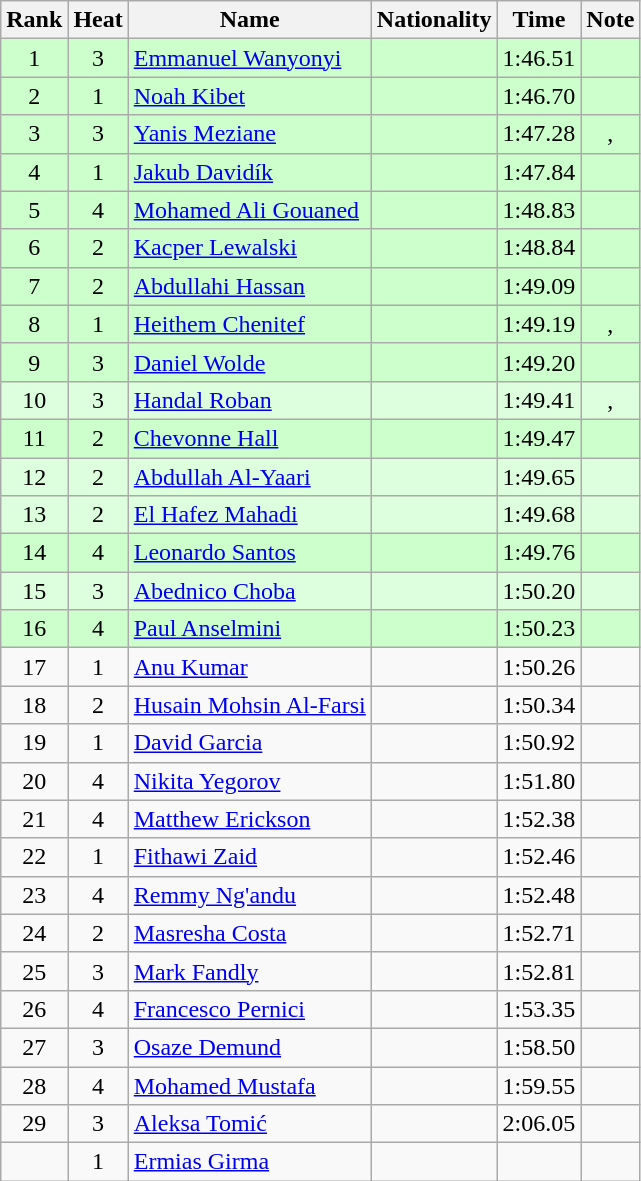<table class="wikitable sortable" style="text-align:center">
<tr>
<th>Rank</th>
<th>Heat</th>
<th>Name</th>
<th>Nationality</th>
<th>Time</th>
<th>Note</th>
</tr>
<tr bgcolor=ccffcc>
<td>1</td>
<td>3</td>
<td align=left><a href='#'>Emmanuel Wanyonyi</a></td>
<td align=left></td>
<td>1:46.51</td>
<td></td>
</tr>
<tr bgcolor=ccffcc>
<td>2</td>
<td>1</td>
<td align=left><a href='#'>Noah Kibet</a></td>
<td align=left></td>
<td>1:46.70</td>
<td></td>
</tr>
<tr bgcolor=ccffcc>
<td>3</td>
<td>3</td>
<td align=left><a href='#'>Yanis Meziane</a></td>
<td align=left></td>
<td>1:47.28</td>
<td>, </td>
</tr>
<tr bgcolor=ccffcc>
<td>4</td>
<td>1</td>
<td align=left><a href='#'>Jakub Davidík</a></td>
<td align=left></td>
<td>1:47.84</td>
<td></td>
</tr>
<tr bgcolor=ccffcc>
<td>5</td>
<td>4</td>
<td align=left><a href='#'>Mohamed Ali Gouaned</a></td>
<td align=left></td>
<td>1:48.83</td>
<td></td>
</tr>
<tr bgcolor=ccffcc>
<td>6</td>
<td>2</td>
<td align=left><a href='#'>Kacper Lewalski</a></td>
<td align=left></td>
<td>1:48.84</td>
<td></td>
</tr>
<tr bgcolor=ccffcc>
<td>7</td>
<td>2</td>
<td align=left><a href='#'>Abdullahi Hassan</a></td>
<td align=left></td>
<td>1:49.09</td>
<td></td>
</tr>
<tr bgcolor=ccffcc>
<td>8</td>
<td>1</td>
<td align=left><a href='#'>Heithem Chenitef</a></td>
<td align=left></td>
<td>1:49.19</td>
<td>, </td>
</tr>
<tr bgcolor=ccffcc>
<td>9</td>
<td>3</td>
<td align=left><a href='#'>Daniel Wolde</a></td>
<td align=left></td>
<td>1:49.20</td>
<td></td>
</tr>
<tr bgcolor=ddffdd>
<td>10</td>
<td>3</td>
<td align=left><a href='#'>Handal Roban</a></td>
<td align=left></td>
<td>1:49.41</td>
<td>, </td>
</tr>
<tr bgcolor=ccffcc>
<td>11</td>
<td>2</td>
<td align=left><a href='#'>Chevonne Hall</a></td>
<td align=left></td>
<td>1:49.47</td>
<td></td>
</tr>
<tr bgcolor=ddffdd>
<td>12</td>
<td>2</td>
<td align=left><a href='#'>Abdullah Al-Yaari</a></td>
<td align=left></td>
<td>1:49.65</td>
<td></td>
</tr>
<tr bgcolor=ddffdd>
<td>13</td>
<td>2</td>
<td align=left><a href='#'>El Hafez Mahadi</a></td>
<td align=left></td>
<td>1:49.68</td>
<td></td>
</tr>
<tr bgcolor=ccffcc>
<td>14</td>
<td>4</td>
<td align=left><a href='#'>Leonardo Santos</a></td>
<td align=left></td>
<td>1:49.76</td>
<td></td>
</tr>
<tr bgcolor=ddffdd>
<td>15</td>
<td>3</td>
<td align=left><a href='#'>Abednico Choba</a></td>
<td align=left></td>
<td>1:50.20</td>
<td></td>
</tr>
<tr bgcolor=ccffcc>
<td>16</td>
<td>4</td>
<td align=left><a href='#'>Paul Anselmini</a></td>
<td align=left></td>
<td>1:50.23</td>
<td></td>
</tr>
<tr>
<td>17</td>
<td>1</td>
<td align=left><a href='#'>Anu Kumar</a></td>
<td align=left></td>
<td>1:50.26</td>
<td></td>
</tr>
<tr>
<td>18</td>
<td>2</td>
<td align=left><a href='#'>Husain Mohsin Al-Farsi</a></td>
<td align=left></td>
<td>1:50.34</td>
<td></td>
</tr>
<tr>
<td>19</td>
<td>1</td>
<td align=left><a href='#'>David Garcia</a></td>
<td align=left></td>
<td>1:50.92</td>
<td></td>
</tr>
<tr>
<td>20</td>
<td>4</td>
<td align=left><a href='#'>Nikita Yegorov</a></td>
<td align=left></td>
<td>1:51.80</td>
<td></td>
</tr>
<tr>
<td>21</td>
<td>4</td>
<td align=left><a href='#'>Matthew Erickson</a></td>
<td align=left></td>
<td>1:52.38</td>
<td></td>
</tr>
<tr>
<td>22</td>
<td>1</td>
<td align=left><a href='#'>Fithawi Zaid</a></td>
<td align=left></td>
<td>1:52.46</td>
<td></td>
</tr>
<tr>
<td>23</td>
<td>4</td>
<td align=left><a href='#'>Remmy Ng'andu</a></td>
<td align=left></td>
<td>1:52.48</td>
<td></td>
</tr>
<tr>
<td>24</td>
<td>2</td>
<td align=left><a href='#'>Masresha Costa</a></td>
<td align=left></td>
<td>1:52.71</td>
<td></td>
</tr>
<tr>
<td>25</td>
<td>3</td>
<td align=left><a href='#'>Mark Fandly</a></td>
<td align=left></td>
<td>1:52.81</td>
<td></td>
</tr>
<tr>
<td>26</td>
<td>4</td>
<td align=left><a href='#'>Francesco Pernici</a></td>
<td align=left></td>
<td>1:53.35</td>
<td></td>
</tr>
<tr>
<td>27</td>
<td>3</td>
<td align=left><a href='#'>Osaze Demund</a></td>
<td align=left></td>
<td>1:58.50</td>
<td></td>
</tr>
<tr>
<td>28</td>
<td>4</td>
<td align=left><a href='#'>Mohamed Mustafa</a></td>
<td align="left"></td>
<td>1:59.55</td>
<td></td>
</tr>
<tr>
<td>29</td>
<td>3</td>
<td align=left><a href='#'>Aleksa Tomić</a></td>
<td align=left></td>
<td>2:06.05</td>
<td></td>
</tr>
<tr>
<td></td>
<td>1</td>
<td align=left><a href='#'>Ermias Girma</a></td>
<td align=left></td>
<td></td>
<td></td>
</tr>
</table>
